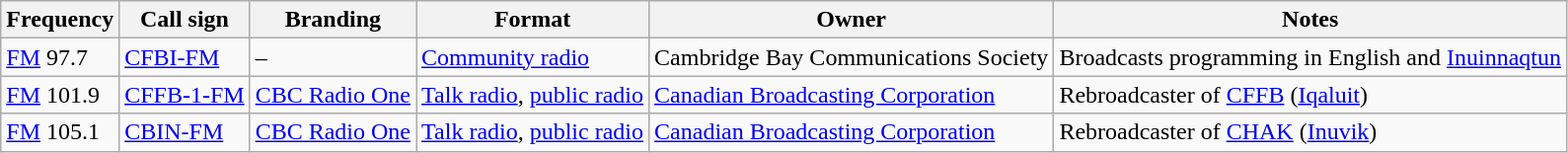<table class="wikitable sortable">
<tr>
<th>Frequency</th>
<th>Call sign</th>
<th>Branding</th>
<th>Format</th>
<th>Owner</th>
<th>Notes</th>
</tr>
<tr>
<td><a href='#'>FM</a> 97.7</td>
<td><a href='#'>CFBI-FM</a></td>
<td>–</td>
<td><a href='#'>Community radio</a></td>
<td>Cambridge Bay Communications Society</td>
<td>Broadcasts programming in English and <a href='#'>Inuinnaqtun</a></td>
</tr>
<tr>
<td><a href='#'>FM</a> 101.9</td>
<td><a href='#'>CFFB-1-FM</a></td>
<td><a href='#'>CBC Radio One</a></td>
<td><a href='#'>Talk radio</a>, <a href='#'>public radio</a></td>
<td><a href='#'>Canadian Broadcasting Corporation</a></td>
<td>Rebroadcaster of <a href='#'>CFFB</a> (<a href='#'>Iqaluit</a>)</td>
</tr>
<tr>
<td><a href='#'>FM</a> 105.1</td>
<td><a href='#'>CBIN-FM</a></td>
<td><a href='#'>CBC Radio One</a></td>
<td><a href='#'>Talk radio</a>, <a href='#'>public radio</a></td>
<td><a href='#'>Canadian Broadcasting Corporation</a></td>
<td>Rebroadcaster of <a href='#'>CHAK</a> (<a href='#'>Inuvik</a>)</td>
</tr>
</table>
